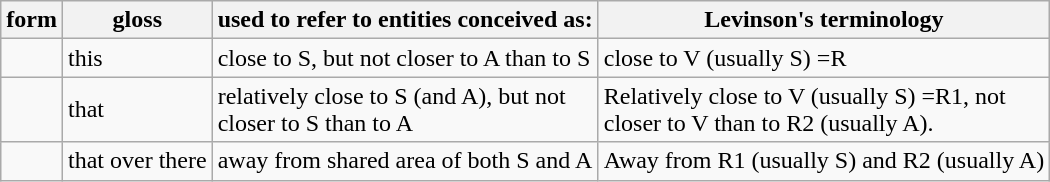<table class="wikitable">
<tr>
<th>form</th>
<th>gloss</th>
<th>used to refer to entities conceived as:</th>
<th>Levinson's terminology</th>
</tr>
<tr>
<td></td>
<td>this</td>
<td>close to S, but not closer to A than to S</td>
<td>close to V (usually S) =R</td>
</tr>
<tr>
<td></td>
<td>that</td>
<td>relatively close to S (and A), but not<br>closer to S than to A</td>
<td>Relatively close to V (usually S) =R1, not<br>closer to V than to R2 (usually A).</td>
</tr>
<tr>
<td></td>
<td>that over there</td>
<td>away from shared area of both S and A</td>
<td>Away from R1 (usually S) and R2 (usually A)</td>
</tr>
</table>
